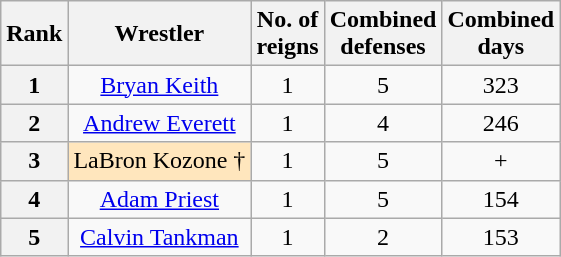<table class="wikitable sortable" style="text-align: center">
<tr>
<th>Rank</th>
<th>Wrestler</th>
<th>No. of<br>reigns</th>
<th>Combined<br>defenses</th>
<th>Combined<br>days</th>
</tr>
<tr>
<th>1</th>
<td><a href='#'>Bryan Keith</a></td>
<td>1</td>
<td>5</td>
<td>323</td>
</tr>
<tr>
<th>2</th>
<td><a href='#'>Andrew Everett</a></td>
<td>1</td>
<td>4</td>
<td>246</td>
</tr>
<tr>
<th>3</th>
<td style="background-color:#FFE6BD">LaBron Kozone †</td>
<td>1</td>
<td>5</td>
<td>+</td>
</tr>
<tr>
<th>4</th>
<td><a href='#'>Adam Priest</a></td>
<td>1</td>
<td>5</td>
<td>154</td>
</tr>
<tr>
<th>5</th>
<td><a href='#'>Calvin Tankman</a></td>
<td>1</td>
<td>2</td>
<td>153</td>
</tr>
</table>
